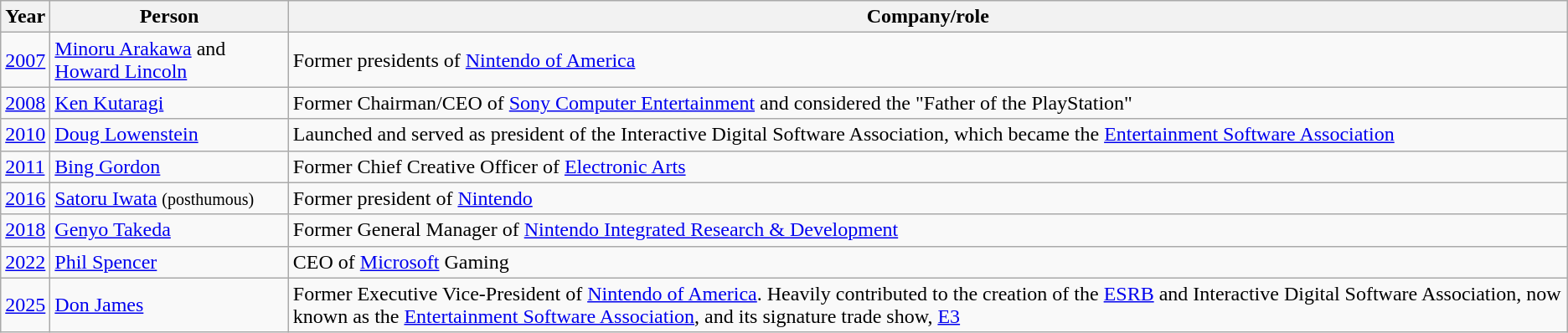<table class="wikitable sortable" width="auto">
<tr>
<th>Year</th>
<th>Person</th>
<th>Company/role</th>
</tr>
<tr>
<td><a href='#'>2007</a></td>
<td><a href='#'>Minoru Arakawa</a> and <a href='#'>Howard Lincoln</a></td>
<td>Former presidents of <a href='#'>Nintendo of America</a></td>
</tr>
<tr>
<td><a href='#'>2008</a></td>
<td><a href='#'>Ken Kutaragi</a></td>
<td>Former Chairman/CEO of <a href='#'>Sony Computer Entertainment</a> and considered the "Father of the PlayStation"</td>
</tr>
<tr>
<td><a href='#'>2010</a></td>
<td><a href='#'>Doug Lowenstein</a></td>
<td>Launched and served as president of the Interactive Digital Software Association, which became the <a href='#'>Entertainment Software Association</a></td>
</tr>
<tr>
<td><a href='#'>2011</a></td>
<td><a href='#'>Bing Gordon</a></td>
<td>Former Chief Creative Officer of <a href='#'>Electronic Arts</a></td>
</tr>
<tr>
<td><a href='#'>2016</a></td>
<td><a href='#'>Satoru Iwata</a> <small>(posthumous)</small></td>
<td>Former president of <a href='#'>Nintendo</a></td>
</tr>
<tr>
<td><a href='#'>2018</a></td>
<td><a href='#'>Genyo Takeda</a></td>
<td>Former General Manager of <a href='#'>Nintendo Integrated Research & Development</a></td>
</tr>
<tr>
<td><a href='#'>2022</a></td>
<td><a href='#'>Phil Spencer</a></td>
<td>CEO of <a href='#'>Microsoft</a> Gaming</td>
</tr>
<tr>
<td><a href='#'>2025</a></td>
<td><a href='#'>Don James</a></td>
<td>Former Executive Vice-President of <a href='#'>Nintendo of America</a>. Heavily contributed to the creation of the <a href='#'>ESRB</a> and Interactive Digital Software Association, now known as the <a href='#'>Entertainment Software Association</a>, and its signature trade show, <a href='#'>E3</a></td>
</tr>
</table>
